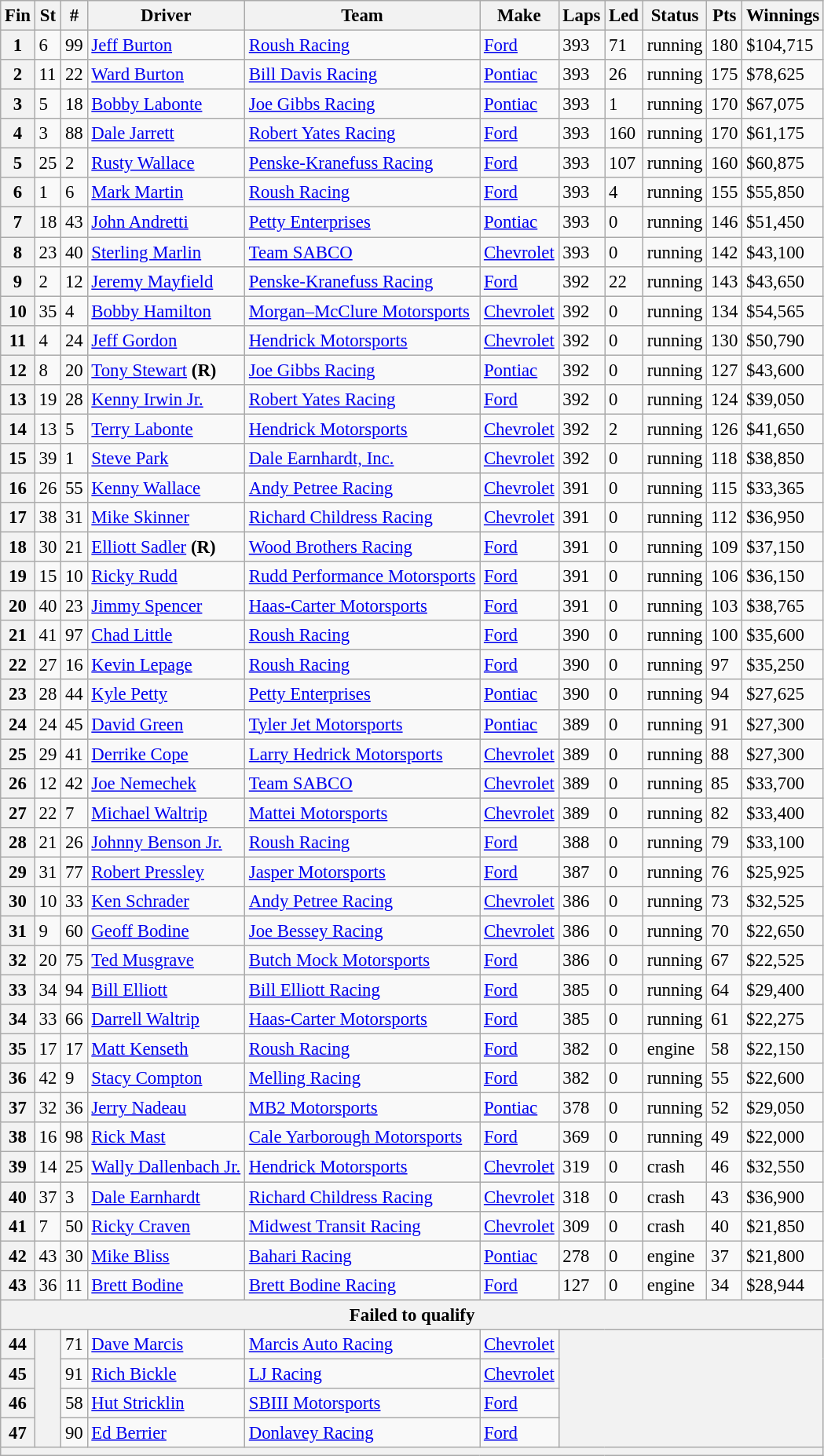<table class="wikitable" style="font-size:95%">
<tr>
<th>Fin</th>
<th>St</th>
<th>#</th>
<th>Driver</th>
<th>Team</th>
<th>Make</th>
<th>Laps</th>
<th>Led</th>
<th>Status</th>
<th>Pts</th>
<th>Winnings</th>
</tr>
<tr>
<th>1</th>
<td>6</td>
<td>99</td>
<td><a href='#'>Jeff Burton</a></td>
<td><a href='#'>Roush Racing</a></td>
<td><a href='#'>Ford</a></td>
<td>393</td>
<td>71</td>
<td>running</td>
<td>180</td>
<td>$104,715</td>
</tr>
<tr>
<th>2</th>
<td>11</td>
<td>22</td>
<td><a href='#'>Ward Burton</a></td>
<td><a href='#'>Bill Davis Racing</a></td>
<td><a href='#'>Pontiac</a></td>
<td>393</td>
<td>26</td>
<td>running</td>
<td>175</td>
<td>$78,625</td>
</tr>
<tr>
<th>3</th>
<td>5</td>
<td>18</td>
<td><a href='#'>Bobby Labonte</a></td>
<td><a href='#'>Joe Gibbs Racing</a></td>
<td><a href='#'>Pontiac</a></td>
<td>393</td>
<td>1</td>
<td>running</td>
<td>170</td>
<td>$67,075</td>
</tr>
<tr>
<th>4</th>
<td>3</td>
<td>88</td>
<td><a href='#'>Dale Jarrett</a></td>
<td><a href='#'>Robert Yates Racing</a></td>
<td><a href='#'>Ford</a></td>
<td>393</td>
<td>160</td>
<td>running</td>
<td>170</td>
<td>$61,175</td>
</tr>
<tr>
<th>5</th>
<td>25</td>
<td>2</td>
<td><a href='#'>Rusty Wallace</a></td>
<td><a href='#'>Penske-Kranefuss Racing</a></td>
<td><a href='#'>Ford</a></td>
<td>393</td>
<td>107</td>
<td>running</td>
<td>160</td>
<td>$60,875</td>
</tr>
<tr>
<th>6</th>
<td>1</td>
<td>6</td>
<td><a href='#'>Mark Martin</a></td>
<td><a href='#'>Roush Racing</a></td>
<td><a href='#'>Ford</a></td>
<td>393</td>
<td>4</td>
<td>running</td>
<td>155</td>
<td>$55,850</td>
</tr>
<tr>
<th>7</th>
<td>18</td>
<td>43</td>
<td><a href='#'>John Andretti</a></td>
<td><a href='#'>Petty Enterprises</a></td>
<td><a href='#'>Pontiac</a></td>
<td>393</td>
<td>0</td>
<td>running</td>
<td>146</td>
<td>$51,450</td>
</tr>
<tr>
<th>8</th>
<td>23</td>
<td>40</td>
<td><a href='#'>Sterling Marlin</a></td>
<td><a href='#'>Team SABCO</a></td>
<td><a href='#'>Chevrolet</a></td>
<td>393</td>
<td>0</td>
<td>running</td>
<td>142</td>
<td>$43,100</td>
</tr>
<tr>
<th>9</th>
<td>2</td>
<td>12</td>
<td><a href='#'>Jeremy Mayfield</a></td>
<td><a href='#'>Penske-Kranefuss Racing</a></td>
<td><a href='#'>Ford</a></td>
<td>392</td>
<td>22</td>
<td>running</td>
<td>143</td>
<td>$43,650</td>
</tr>
<tr>
<th>10</th>
<td>35</td>
<td>4</td>
<td><a href='#'>Bobby Hamilton</a></td>
<td><a href='#'>Morgan–McClure Motorsports</a></td>
<td><a href='#'>Chevrolet</a></td>
<td>392</td>
<td>0</td>
<td>running</td>
<td>134</td>
<td>$54,565</td>
</tr>
<tr>
<th>11</th>
<td>4</td>
<td>24</td>
<td><a href='#'>Jeff Gordon</a></td>
<td><a href='#'>Hendrick Motorsports</a></td>
<td><a href='#'>Chevrolet</a></td>
<td>392</td>
<td>0</td>
<td>running</td>
<td>130</td>
<td>$50,790</td>
</tr>
<tr>
<th>12</th>
<td>8</td>
<td>20</td>
<td><a href='#'>Tony Stewart</a> <strong>(R)</strong></td>
<td><a href='#'>Joe Gibbs Racing</a></td>
<td><a href='#'>Pontiac</a></td>
<td>392</td>
<td>0</td>
<td>running</td>
<td>127</td>
<td>$43,600</td>
</tr>
<tr>
<th>13</th>
<td>19</td>
<td>28</td>
<td><a href='#'>Kenny Irwin Jr.</a></td>
<td><a href='#'>Robert Yates Racing</a></td>
<td><a href='#'>Ford</a></td>
<td>392</td>
<td>0</td>
<td>running</td>
<td>124</td>
<td>$39,050</td>
</tr>
<tr>
<th>14</th>
<td>13</td>
<td>5</td>
<td><a href='#'>Terry Labonte</a></td>
<td><a href='#'>Hendrick Motorsports</a></td>
<td><a href='#'>Chevrolet</a></td>
<td>392</td>
<td>2</td>
<td>running</td>
<td>126</td>
<td>$41,650</td>
</tr>
<tr>
<th>15</th>
<td>39</td>
<td>1</td>
<td><a href='#'>Steve Park</a></td>
<td><a href='#'>Dale Earnhardt, Inc.</a></td>
<td><a href='#'>Chevrolet</a></td>
<td>392</td>
<td>0</td>
<td>running</td>
<td>118</td>
<td>$38,850</td>
</tr>
<tr>
<th>16</th>
<td>26</td>
<td>55</td>
<td><a href='#'>Kenny Wallace</a></td>
<td><a href='#'>Andy Petree Racing</a></td>
<td><a href='#'>Chevrolet</a></td>
<td>391</td>
<td>0</td>
<td>running</td>
<td>115</td>
<td>$33,365</td>
</tr>
<tr>
<th>17</th>
<td>38</td>
<td>31</td>
<td><a href='#'>Mike Skinner</a></td>
<td><a href='#'>Richard Childress Racing</a></td>
<td><a href='#'>Chevrolet</a></td>
<td>391</td>
<td>0</td>
<td>running</td>
<td>112</td>
<td>$36,950</td>
</tr>
<tr>
<th>18</th>
<td>30</td>
<td>21</td>
<td><a href='#'>Elliott Sadler</a> <strong>(R)</strong></td>
<td><a href='#'>Wood Brothers Racing</a></td>
<td><a href='#'>Ford</a></td>
<td>391</td>
<td>0</td>
<td>running</td>
<td>109</td>
<td>$37,150</td>
</tr>
<tr>
<th>19</th>
<td>15</td>
<td>10</td>
<td><a href='#'>Ricky Rudd</a></td>
<td><a href='#'>Rudd Performance Motorsports</a></td>
<td><a href='#'>Ford</a></td>
<td>391</td>
<td>0</td>
<td>running</td>
<td>106</td>
<td>$36,150</td>
</tr>
<tr>
<th>20</th>
<td>40</td>
<td>23</td>
<td><a href='#'>Jimmy Spencer</a></td>
<td><a href='#'>Haas-Carter Motorsports</a></td>
<td><a href='#'>Ford</a></td>
<td>391</td>
<td>0</td>
<td>running</td>
<td>103</td>
<td>$38,765</td>
</tr>
<tr>
<th>21</th>
<td>41</td>
<td>97</td>
<td><a href='#'>Chad Little</a></td>
<td><a href='#'>Roush Racing</a></td>
<td><a href='#'>Ford</a></td>
<td>390</td>
<td>0</td>
<td>running</td>
<td>100</td>
<td>$35,600</td>
</tr>
<tr>
<th>22</th>
<td>27</td>
<td>16</td>
<td><a href='#'>Kevin Lepage</a></td>
<td><a href='#'>Roush Racing</a></td>
<td><a href='#'>Ford</a></td>
<td>390</td>
<td>0</td>
<td>running</td>
<td>97</td>
<td>$35,250</td>
</tr>
<tr>
<th>23</th>
<td>28</td>
<td>44</td>
<td><a href='#'>Kyle Petty</a></td>
<td><a href='#'>Petty Enterprises</a></td>
<td><a href='#'>Pontiac</a></td>
<td>390</td>
<td>0</td>
<td>running</td>
<td>94</td>
<td>$27,625</td>
</tr>
<tr>
<th>24</th>
<td>24</td>
<td>45</td>
<td><a href='#'>David Green</a></td>
<td><a href='#'>Tyler Jet Motorsports</a></td>
<td><a href='#'>Pontiac</a></td>
<td>389</td>
<td>0</td>
<td>running</td>
<td>91</td>
<td>$27,300</td>
</tr>
<tr>
<th>25</th>
<td>29</td>
<td>41</td>
<td><a href='#'>Derrike Cope</a></td>
<td><a href='#'>Larry Hedrick Motorsports</a></td>
<td><a href='#'>Chevrolet</a></td>
<td>389</td>
<td>0</td>
<td>running</td>
<td>88</td>
<td>$27,300</td>
</tr>
<tr>
<th>26</th>
<td>12</td>
<td>42</td>
<td><a href='#'>Joe Nemechek</a></td>
<td><a href='#'>Team SABCO</a></td>
<td><a href='#'>Chevrolet</a></td>
<td>389</td>
<td>0</td>
<td>running</td>
<td>85</td>
<td>$33,700</td>
</tr>
<tr>
<th>27</th>
<td>22</td>
<td>7</td>
<td><a href='#'>Michael Waltrip</a></td>
<td><a href='#'>Mattei Motorsports</a></td>
<td><a href='#'>Chevrolet</a></td>
<td>389</td>
<td>0</td>
<td>running</td>
<td>82</td>
<td>$33,400</td>
</tr>
<tr>
<th>28</th>
<td>21</td>
<td>26</td>
<td><a href='#'>Johnny Benson Jr.</a></td>
<td><a href='#'>Roush Racing</a></td>
<td><a href='#'>Ford</a></td>
<td>388</td>
<td>0</td>
<td>running</td>
<td>79</td>
<td>$33,100</td>
</tr>
<tr>
<th>29</th>
<td>31</td>
<td>77</td>
<td><a href='#'>Robert Pressley</a></td>
<td><a href='#'>Jasper Motorsports</a></td>
<td><a href='#'>Ford</a></td>
<td>387</td>
<td>0</td>
<td>running</td>
<td>76</td>
<td>$25,925</td>
</tr>
<tr>
<th>30</th>
<td>10</td>
<td>33</td>
<td><a href='#'>Ken Schrader</a></td>
<td><a href='#'>Andy Petree Racing</a></td>
<td><a href='#'>Chevrolet</a></td>
<td>386</td>
<td>0</td>
<td>running</td>
<td>73</td>
<td>$32,525</td>
</tr>
<tr>
<th>31</th>
<td>9</td>
<td>60</td>
<td><a href='#'>Geoff Bodine</a></td>
<td><a href='#'>Joe Bessey Racing</a></td>
<td><a href='#'>Chevrolet</a></td>
<td>386</td>
<td>0</td>
<td>running</td>
<td>70</td>
<td>$22,650</td>
</tr>
<tr>
<th>32</th>
<td>20</td>
<td>75</td>
<td><a href='#'>Ted Musgrave</a></td>
<td><a href='#'>Butch Mock Motorsports</a></td>
<td><a href='#'>Ford</a></td>
<td>386</td>
<td>0</td>
<td>running</td>
<td>67</td>
<td>$22,525</td>
</tr>
<tr>
<th>33</th>
<td>34</td>
<td>94</td>
<td><a href='#'>Bill Elliott</a></td>
<td><a href='#'>Bill Elliott Racing</a></td>
<td><a href='#'>Ford</a></td>
<td>385</td>
<td>0</td>
<td>running</td>
<td>64</td>
<td>$29,400</td>
</tr>
<tr>
<th>34</th>
<td>33</td>
<td>66</td>
<td><a href='#'>Darrell Waltrip</a></td>
<td><a href='#'>Haas-Carter Motorsports</a></td>
<td><a href='#'>Ford</a></td>
<td>385</td>
<td>0</td>
<td>running</td>
<td>61</td>
<td>$22,275</td>
</tr>
<tr>
<th>35</th>
<td>17</td>
<td>17</td>
<td><a href='#'>Matt Kenseth</a></td>
<td><a href='#'>Roush Racing</a></td>
<td><a href='#'>Ford</a></td>
<td>382</td>
<td>0</td>
<td>engine</td>
<td>58</td>
<td>$22,150</td>
</tr>
<tr>
<th>36</th>
<td>42</td>
<td>9</td>
<td><a href='#'>Stacy Compton</a></td>
<td><a href='#'>Melling Racing</a></td>
<td><a href='#'>Ford</a></td>
<td>382</td>
<td>0</td>
<td>running</td>
<td>55</td>
<td>$22,600</td>
</tr>
<tr>
<th>37</th>
<td>32</td>
<td>36</td>
<td><a href='#'>Jerry Nadeau</a></td>
<td><a href='#'>MB2 Motorsports</a></td>
<td><a href='#'>Pontiac</a></td>
<td>378</td>
<td>0</td>
<td>running</td>
<td>52</td>
<td>$29,050</td>
</tr>
<tr>
<th>38</th>
<td>16</td>
<td>98</td>
<td><a href='#'>Rick Mast</a></td>
<td><a href='#'>Cale Yarborough Motorsports</a></td>
<td><a href='#'>Ford</a></td>
<td>369</td>
<td>0</td>
<td>running</td>
<td>49</td>
<td>$22,000</td>
</tr>
<tr>
<th>39</th>
<td>14</td>
<td>25</td>
<td><a href='#'>Wally Dallenbach Jr.</a></td>
<td><a href='#'>Hendrick Motorsports</a></td>
<td><a href='#'>Chevrolet</a></td>
<td>319</td>
<td>0</td>
<td>crash</td>
<td>46</td>
<td>$32,550</td>
</tr>
<tr>
<th>40</th>
<td>37</td>
<td>3</td>
<td><a href='#'>Dale Earnhardt</a></td>
<td><a href='#'>Richard Childress Racing</a></td>
<td><a href='#'>Chevrolet</a></td>
<td>318</td>
<td>0</td>
<td>crash</td>
<td>43</td>
<td>$36,900</td>
</tr>
<tr>
<th>41</th>
<td>7</td>
<td>50</td>
<td><a href='#'>Ricky Craven</a></td>
<td><a href='#'>Midwest Transit Racing</a></td>
<td><a href='#'>Chevrolet</a></td>
<td>309</td>
<td>0</td>
<td>crash</td>
<td>40</td>
<td>$21,850</td>
</tr>
<tr>
<th>42</th>
<td>43</td>
<td>30</td>
<td><a href='#'>Mike Bliss</a></td>
<td><a href='#'>Bahari Racing</a></td>
<td><a href='#'>Pontiac</a></td>
<td>278</td>
<td>0</td>
<td>engine</td>
<td>37</td>
<td>$21,800</td>
</tr>
<tr>
<th>43</th>
<td>36</td>
<td>11</td>
<td><a href='#'>Brett Bodine</a></td>
<td><a href='#'>Brett Bodine Racing</a></td>
<td><a href='#'>Ford</a></td>
<td>127</td>
<td>0</td>
<td>engine</td>
<td>34</td>
<td>$28,944</td>
</tr>
<tr>
<th colspan="11">Failed to qualify</th>
</tr>
<tr>
<th>44</th>
<th rowspan="4"></th>
<td>71</td>
<td><a href='#'>Dave Marcis</a></td>
<td><a href='#'>Marcis Auto Racing</a></td>
<td><a href='#'>Chevrolet</a></td>
<th colspan="5" rowspan="4"></th>
</tr>
<tr>
<th>45</th>
<td>91</td>
<td><a href='#'>Rich Bickle</a></td>
<td><a href='#'>LJ Racing</a></td>
<td><a href='#'>Chevrolet</a></td>
</tr>
<tr>
<th>46</th>
<td>58</td>
<td><a href='#'>Hut Stricklin</a></td>
<td><a href='#'>SBIII Motorsports</a></td>
<td><a href='#'>Ford</a></td>
</tr>
<tr>
<th>47</th>
<td>90</td>
<td><a href='#'>Ed Berrier</a></td>
<td><a href='#'>Donlavey Racing</a></td>
<td><a href='#'>Ford</a></td>
</tr>
<tr>
<th colspan="11"></th>
</tr>
</table>
